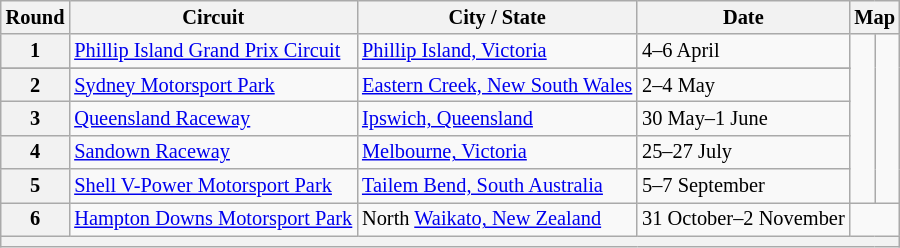<table class="wikitable" style="font-size:85%;">
<tr>
<th>Round</th>
<th>Circuit</th>
<th>City / State</th>
<th>Date</th>
<th colspan="2">Map</th>
</tr>
<tr>
<th>1</th>
<td> <a href='#'>Phillip Island Grand Prix Circuit</a></td>
<td><a href='#'>Phillip Island, Victoria</a></td>
<td>4–6 April</td>
<td rowspan="6"></td>
<td rowspan="6"></td>
</tr>
<tr>
</tr>
<tr>
<th>2</th>
<td> <a href='#'>Sydney Motorsport Park</a></td>
<td><a href='#'>Eastern Creek, New South Wales</a></td>
<td>2–4 May</td>
</tr>
<tr>
<th>3</th>
<td> <a href='#'>Queensland Raceway</a></td>
<td><a href='#'>Ipswich, Queensland</a></td>
<td>30 May–1 June</td>
</tr>
<tr>
<th>4</th>
<td> <a href='#'>Sandown Raceway</a></td>
<td><a href='#'>Melbourne, Victoria</a></td>
<td>25–27 July</td>
</tr>
<tr>
<th>5</th>
<td> <a href='#'>Shell V-Power Motorsport Park</a></td>
<td><a href='#'>Tailem Bend, South Australia</a></td>
<td>5–7 September</td>
</tr>
<tr>
<th>6</th>
<td> <a href='#'>Hampton Downs Motorsport Park</a></td>
<td>North <a href='#'> Waikato, New Zealand</a></td>
<td>31 October–2 November</td>
</tr>
<tr>
<th colspan="6"></th>
</tr>
</table>
